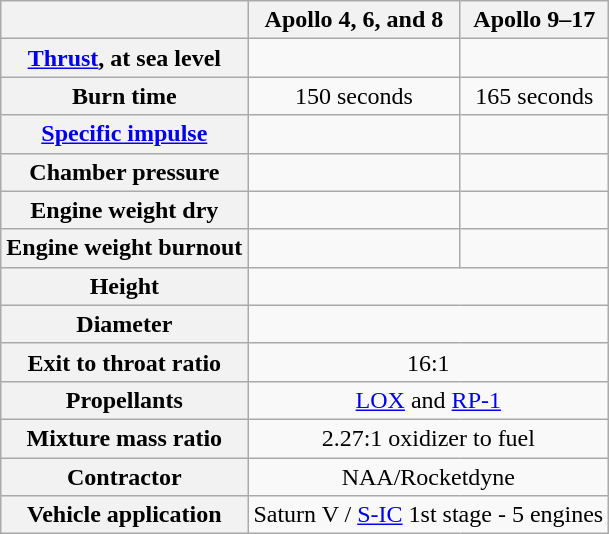<table class="wikitable sortable sticky-header-multi" style="text-align:center">
<tr>
<th></th>
<th>Apollo 4, 6, and 8</th>
<th>Apollo 9–17</th>
</tr>
<tr>
<th><a href='#'>Thrust</a>, at sea level</th>
<td></td>
<td></td>
</tr>
<tr>
<th>Burn time</th>
<td>150 seconds</td>
<td>165 seconds</td>
</tr>
<tr>
<th><a href='#'>Specific impulse</a></th>
<td></td>
<td></td>
</tr>
<tr>
<th>Chamber pressure</th>
<td></td>
<td></td>
</tr>
<tr>
<th>Engine weight dry</th>
<td></td>
<td></td>
</tr>
<tr>
<th>Engine weight burnout</th>
<td></td>
<td></td>
</tr>
<tr>
<th>Height</th>
<td colspan=2></td>
</tr>
<tr>
<th>Diameter</th>
<td colspan=2></td>
</tr>
<tr>
<th>Exit to throat ratio</th>
<td colspan=2>16:1</td>
</tr>
<tr>
<th>Propellants</th>
<td colspan=2><a href='#'>LOX</a> and <a href='#'>RP-1</a></td>
</tr>
<tr>
<th>Mixture mass ratio</th>
<td colspan=2>2.27:1 oxidizer to fuel</td>
</tr>
<tr>
<th>Contractor</th>
<td colspan=2>NAA/Rocketdyne</td>
</tr>
<tr>
<th>Vehicle application</th>
<td colspan=2>Saturn V / <a href='#'>S-IC</a> 1st stage - 5 engines</td>
</tr>
</table>
